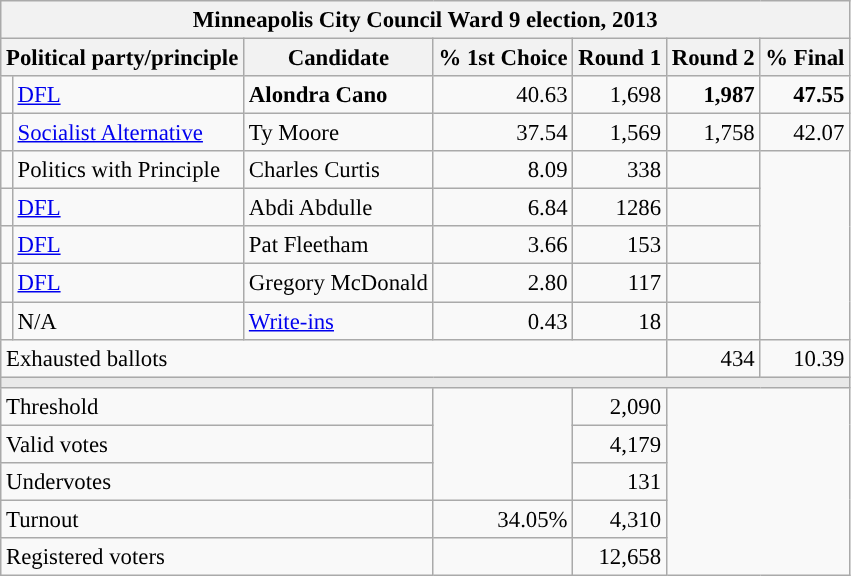<table class="wikitable" style="font-size:95%">
<tr>
<th colspan="7">Minneapolis City Council Ward 9 election, 2013</th>
</tr>
<tr>
<th colspan="2">Political party/principle</th>
<th>Candidate</th>
<th>% 1st Choice</th>
<th>Round 1</th>
<th>Round 2</th>
<th>% Final</th>
</tr>
<tr>
<td style="background-color:"></td>
<td><a href='#'>DFL</a></td>
<td><strong>Alondra Cano</strong></td>
<td align="right">40.63</td>
<td align="right">1,698</td>
<td align="right"><strong>1,987</strong></td>
<td align="right"><strong>47.55</strong></td>
</tr>
<tr>
<td style="background-color:"></td>
<td><a href='#'>Socialist Alternative</a></td>
<td>Ty Moore</td>
<td align="right">37.54</td>
<td align="right">1,569</td>
<td align="right">1,758</td>
<td align="right">42.07</td>
</tr>
<tr>
<td style="background-color:"></td>
<td>Politics with Principle</td>
<td>Charles Curtis</td>
<td align="right">8.09</td>
<td align="right">338</td>
<td align="right"></td>
<td rowspan="5"></td>
</tr>
<tr>
<td style="background-color:"></td>
<td><a href='#'>DFL</a></td>
<td>Abdi Abdulle</td>
<td align="right">6.84</td>
<td align="right">1286</td>
<td align="right"></td>
</tr>
<tr>
<td style="background-color:"></td>
<td><a href='#'>DFL</a></td>
<td>Pat Fleetham</td>
<td align="right">3.66</td>
<td align="right">153</td>
<td align="right"></td>
</tr>
<tr>
<td style="background-color:"></td>
<td><a href='#'>DFL</a></td>
<td>Gregory McDonald</td>
<td align="right">2.80</td>
<td align="right">117</td>
<td align="right"></td>
</tr>
<tr>
<td style="background-color:"></td>
<td>N/A</td>
<td><a href='#'>Write-ins</a></td>
<td align="right">0.43</td>
<td align="right">18</td>
<td align="right"></td>
</tr>
<tr>
<td colspan="5">Exhausted ballots</td>
<td align="right">434</td>
<td align="right">10.39</td>
</tr>
<tr>
<td colspan="7" style="background: #E9E9E9"></td>
</tr>
<tr>
<td colspan="3">Threshold</td>
<td rowspan="3"></td>
<td align="right">2,090</td>
</tr>
<tr>
<td colspan="3">Valid votes</td>
<td align="right">4,179</td>
</tr>
<tr>
<td colspan="3">Undervotes</td>
<td align="right">131</td>
</tr>
<tr>
<td colspan="3">Turnout</td>
<td align="right">34.05%</td>
<td align="right">4,310</td>
</tr>
<tr>
<td colspan="3">Registered voters</td>
<td></td>
<td align="right">12,658</td>
</tr>
</table>
